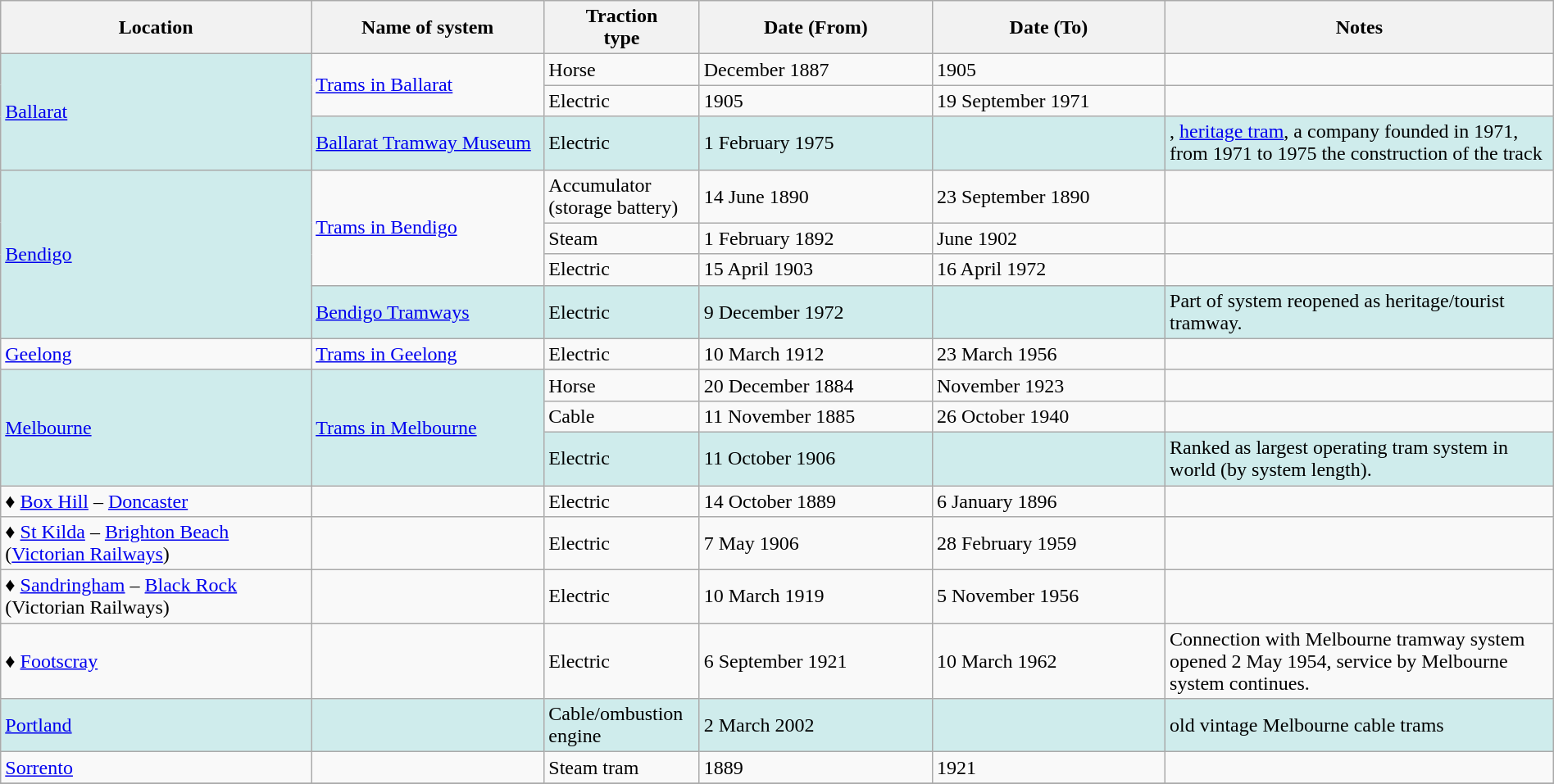<table class="wikitable" width=100%>
<tr>
<th width=20%>Location</th>
<th width=15%>Name of system</th>
<th width=10%>Traction<br>type</th>
<th width=15%>Date (From)</th>
<th width=15%>Date (To)</th>
<th width=25%>Notes</th>
</tr>
<tr>
<td style="background:#CFECEC" rowspan="3"><a href='#'>Ballarat</a></td>
<td rowspan="2"><a href='#'>Trams in Ballarat</a></td>
<td>Horse</td>
<td>December 1887</td>
<td>1905</td>
<td> </td>
</tr>
<tr>
<td>Electric</td>
<td>1905</td>
<td>19 September 1971</td>
<td></td>
</tr>
<tr>
<td style="background:#CFECEC"><a href='#'>Ballarat Tramway Museum</a></td>
<td style="background:#CFECEC">Electric</td>
<td style="background:#CFECEC">1 February 1975</td>
<td style="background:#CFECEC"></td>
<td style="background:#CFECEC">, <a href='#'>heritage tram</a>, a company founded in 1971, from 1971 to 1975 the construction of the track</td>
</tr>
<tr>
<td style="background:#CFECEC" rowspan="4"><a href='#'>Bendigo</a></td>
<td rowspan="3"><a href='#'>Trams in Bendigo</a></td>
<td>Accumulator (storage battery)</td>
<td>14 June 1890</td>
<td>23 September 1890</td>
<td> </td>
</tr>
<tr>
<td>Steam</td>
<td>1 February 1892</td>
<td>June 1902</td>
<td> </td>
</tr>
<tr>
<td>Electric</td>
<td>15 April 1903</td>
<td>16 April 1972</td>
<td></td>
</tr>
<tr>
<td style="background:#CFECEC"><a href='#'>Bendigo Tramways</a></td>
<td style="background:#CFECEC">Electric</td>
<td style="background:#CFECEC">9 December 1972</td>
<td style="background:#CFECEC"></td>
<td style="background:#CFECEC"> Part of system reopened as heritage/tourist tramway.</td>
</tr>
<tr>
<td><a href='#'>Geelong</a></td>
<td><a href='#'>Trams in Geelong</a></td>
<td>Electric</td>
<td>10 March 1912</td>
<td>23 March 1956</td>
<td></td>
</tr>
<tr>
<td style="background:#CFECEC" rowspan="3"><a href='#'>Melbourne</a></td>
<td style="background:#CFECEC" rowspan="3"><a href='#'>Trams in Melbourne</a></td>
<td>Horse</td>
<td>20 December 1884</td>
<td>November 1923</td>
<td> </td>
</tr>
<tr>
<td>Cable</td>
<td>11 November 1885</td>
<td>26 October 1940</td>
<td> </td>
</tr>
<tr>
<td style="background:#CFECEC">Electric</td>
<td style="background:#CFECEC">11 October 1906</td>
<td style="background:#CFECEC"></td>
<td style="background:#CFECEC">Ranked as largest operating tram system in world (by system length).</td>
</tr>
<tr>
<td>♦ <a href='#'>Box Hill</a> – <a href='#'>Doncaster</a></td>
<td> </td>
<td>Electric</td>
<td>14 October 1889</td>
<td>6 January 1896</td>
<td> </td>
</tr>
<tr>
<td>♦ <a href='#'>St Kilda</a> – <a href='#'>Brighton Beach</a> (<a href='#'>Victorian Railways</a>)</td>
<td> </td>
<td>Electric</td>
<td>7 May 1906</td>
<td>28 February 1959</td>
<td> </td>
</tr>
<tr>
<td>♦ <a href='#'>Sandringham</a> – <a href='#'>Black Rock</a> (Victorian Railways)</td>
<td> </td>
<td>Electric</td>
<td>10 March 1919</td>
<td>5 November 1956</td>
<td> </td>
</tr>
<tr>
<td>♦ <a href='#'>Footscray</a></td>
<td> </td>
<td>Electric</td>
<td>6 September 1921</td>
<td>10 March 1962</td>
<td>Connection with Melbourne tramway system opened 2 May 1954, service by Melbourne system continues.</td>
</tr>
<tr style="background:#CFECEC">
<td><a href='#'>Portland</a></td>
<td> </td>
<td>Cable/ombustion engine</td>
<td>2 March 2002</td>
<td></td>
<td>old vintage Melbourne cable trams</td>
</tr>
<tr>
<td><a href='#'>Sorrento</a></td>
<td></td>
<td>Steam tram</td>
<td>1889</td>
<td>1921</td>
<td></td>
</tr>
<tr>
</tr>
</table>
